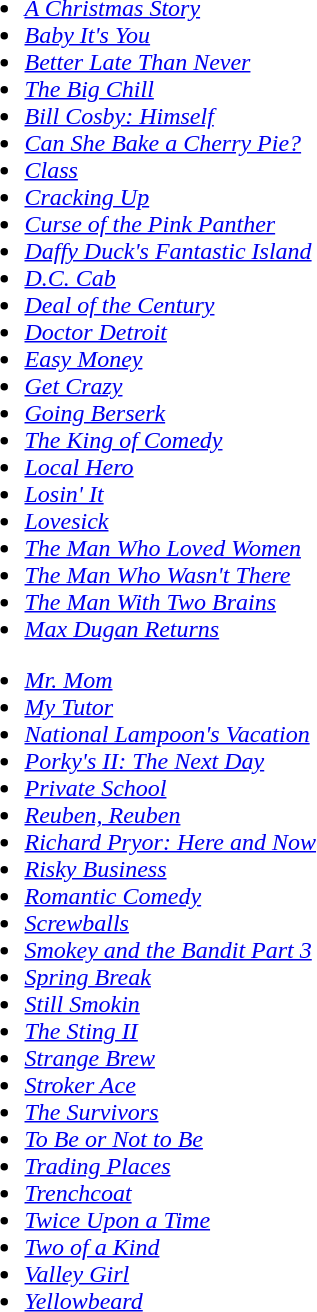<table style="width:100%;">
<tr valign ="top">
<td width=50%><br><ul><li><em><a href='#'>A Christmas Story</a></em></li><li><em><a href='#'>Baby It's You</a></em></li><li><em><a href='#'>Better Late Than Never</a></em></li><li><em><a href='#'>The Big Chill</a></em></li><li><em><a href='#'>Bill Cosby: Himself</a></em></li><li><em><a href='#'>Can She Bake a Cherry Pie?</a></em></li><li><em><a href='#'>Class</a></em></li><li><em><a href='#'>Cracking Up</a></em></li><li><em><a href='#'>Curse of the Pink Panther</a></em></li><li><em><a href='#'>Daffy Duck's Fantastic Island</a></em></li><li><em><a href='#'>D.C. Cab</a></em></li><li><em><a href='#'>Deal of the Century</a></em></li><li><em><a href='#'>Doctor Detroit</a></em></li><li><em><a href='#'>Easy Money</a></em></li><li><em><a href='#'>Get Crazy</a></em></li><li><em><a href='#'>Going Berserk</a></em></li><li><em><a href='#'>The King of Comedy</a></em></li><li><em><a href='#'>Local Hero</a></em></li><li><em><a href='#'>Losin' It</a></em></li><li><em><a href='#'>Lovesick</a></em></li><li><em><a href='#'>The Man Who Loved Women</a></em></li><li><em><a href='#'>The Man Who Wasn't There</a></em></li><li><em><a href='#'>The Man With Two Brains</a></em></li><li><em><a href='#'>Max Dugan Returns</a></em></li></ul><ul><li><em><a href='#'>Mr. Mom</a></em></li><li><em><a href='#'>My Tutor</a></em></li><li><em><a href='#'>National Lampoon's Vacation</a></em></li><li><em><a href='#'>Porky's II: The Next Day</a></em></li><li><em><a href='#'>Private School</a></em></li><li><em><a href='#'>Reuben, Reuben</a></em></li><li><em><a href='#'>Richard Pryor: Here and Now</a></em></li><li><em><a href='#'>Risky Business</a></em></li><li><em><a href='#'>Romantic Comedy</a></em></li><li><em><a href='#'>Screwballs</a></em></li><li><em><a href='#'>Smokey and the Bandit Part 3</a></em></li><li><em><a href='#'>Spring Break</a></em></li><li><em><a href='#'>Still Smokin</a></em></li><li><em><a href='#'>The Sting II</a></em></li><li><em><a href='#'>Strange Brew</a></em></li><li><em><a href='#'>Stroker Ace</a></em></li><li><em><a href='#'>The Survivors</a></em></li><li><em><a href='#'>To Be or Not to Be</a></em></li><li><em><a href='#'>Trading Places</a></em></li><li><em><a href='#'>Trenchcoat</a></em></li><li><em><a href='#'>Twice Upon a Time</a></em></li><li><em><a href='#'>Two of a Kind</a></em></li><li><em><a href='#'>Valley Girl</a></em></li><li><em><a href='#'>Yellowbeard</a></em></li></ul></td>
</tr>
</table>
